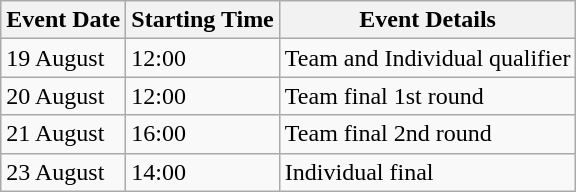<table class="wikitable">
<tr>
<th>Event Date</th>
<th>Starting Time</th>
<th>Event Details</th>
</tr>
<tr>
<td>19 August</td>
<td>12:00</td>
<td>Team and Individual qualifier</td>
</tr>
<tr>
<td>20 August</td>
<td>12:00</td>
<td>Team final 1st round</td>
</tr>
<tr>
<td>21 August</td>
<td>16:00</td>
<td>Team final 2nd round</td>
</tr>
<tr>
<td>23 August</td>
<td>14:00</td>
<td>Individual final</td>
</tr>
</table>
